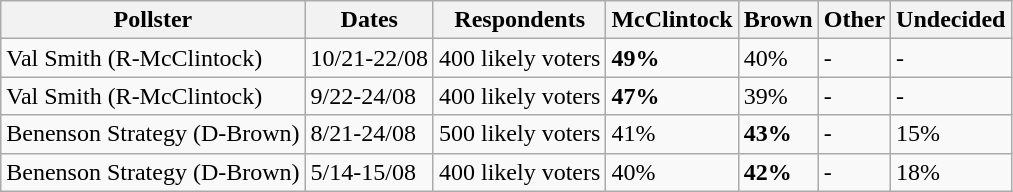<table class="wikitable">
<tr>
<th>Pollster</th>
<th>Dates</th>
<th>Respondents</th>
<th>McClintock</th>
<th>Brown</th>
<th>Other</th>
<th>Undecided</th>
</tr>
<tr>
<td>Val Smith (R-McClintock)</td>
<td>10/21-22/08</td>
<td>400 likely voters</td>
<td><strong>49%</strong></td>
<td>40%</td>
<td>-</td>
<td>-</td>
</tr>
<tr>
<td>Val Smith (R-McClintock)</td>
<td>9/22-24/08</td>
<td>400 likely voters</td>
<td><strong>47%</strong></td>
<td>39%</td>
<td>-</td>
<td>-</td>
</tr>
<tr>
<td>Benenson Strategy (D-Brown)</td>
<td>8/21-24/08</td>
<td>500 likely voters</td>
<td>41%</td>
<td><strong>43%</strong></td>
<td>-</td>
<td>15%</td>
</tr>
<tr>
<td>Benenson Strategy (D-Brown)</td>
<td>5/14-15/08</td>
<td>400 likely voters</td>
<td>40%</td>
<td><strong>42%</strong></td>
<td>-</td>
<td>18%</td>
</tr>
</table>
